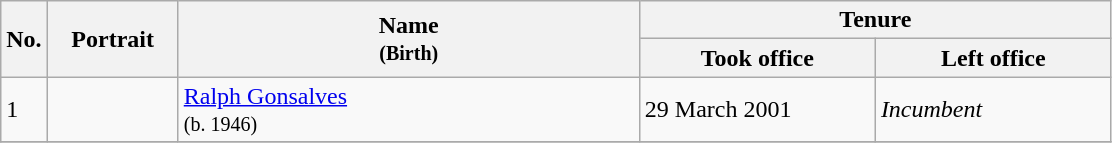<table class="wikitable">
<tr>
<th scope="col" style="width:20px;" rowspan="2">No.</th>
<th scope="col" style="width:80px;" rowspan="2">Portrait</th>
<th scope="col" style="width:300px;" rowspan="2">Name<br><small>(Birth)</small></th>
<th scope="col" style="width:300px;" colspan="2">Tenure</th>
</tr>
<tr>
<th scope="col" style="width:150px;">Took office</th>
<th scope="col" style="width:150px;">Left office</th>
</tr>
<tr>
<td>1</td>
<td style="text-align: center;"></td>
<td><a href='#'>Ralph Gonsalves</a><br><small>(b. 1946)</small></td>
<td>29 March 2001</td>
<td><em>Incumbent</em></td>
</tr>
<tr>
</tr>
</table>
